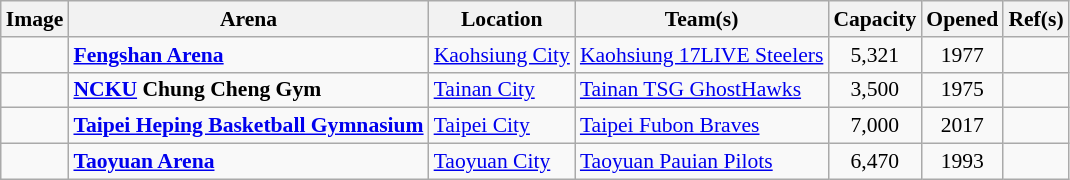<table class="wikitable sortable plainrowheaders" style="font-size: 90%">
<tr>
<th scope="col" class=unsortable>Image</th>
<th scope="col">Arena</th>
<th scope="col">Location</th>
<th scope="col">Team(s)</th>
<th scope="col">Capacity</th>
<th scope="col">Opened</th>
<th scope="col">Ref(s)</th>
</tr>
<tr>
<td></td>
<td><strong><a href='#'>Fengshan Arena</a></strong></td>
<td><a href='#'>Kaohsiung City</a></td>
<td><a href='#'>Kaohsiung 17LIVE Steelers</a></td>
<td align=center>5,321</td>
<td align=center>1977</td>
<td align="center"></td>
</tr>
<tr>
<td></td>
<td><strong><a href='#'>NCKU</a> Chung Cheng Gym</strong></td>
<td><a href='#'>Tainan City</a></td>
<td><a href='#'>Tainan TSG GhostHawks</a></td>
<td align=center>3,500</td>
<td align=center>1975</td>
<td align="center"></td>
</tr>
<tr>
<td></td>
<td><strong><a href='#'>Taipei Heping Basketball Gymnasium</a></strong></td>
<td><a href='#'>Taipei City</a></td>
<td><a href='#'>Taipei Fubon Braves</a></td>
<td align=center>7,000</td>
<td align=center>2017</td>
<td align="center"></td>
</tr>
<tr>
<td></td>
<td><strong><a href='#'>Taoyuan Arena</a></strong></td>
<td><a href='#'>Taoyuan City</a></td>
<td><a href='#'>Taoyuan Pauian Pilots</a></td>
<td align=center>6,470</td>
<td align=center>1993</td>
<td align="center"></td>
</tr>
</table>
